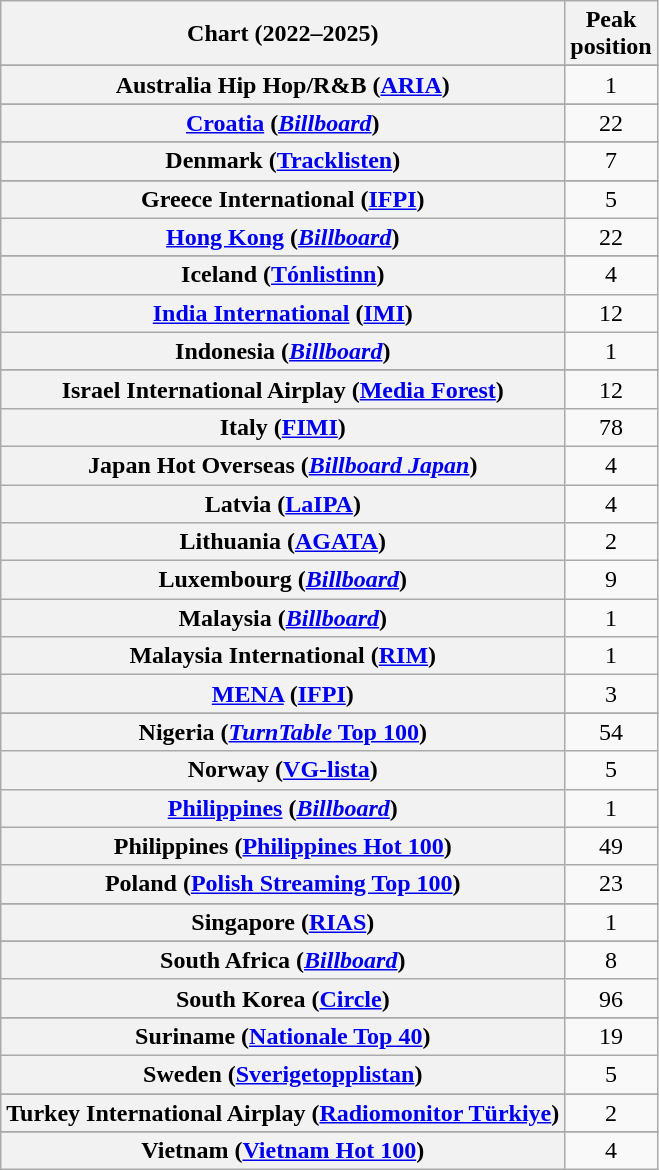<table class="wikitable sortable plainrowheaders" style="text-align:center">
<tr>
<th scope="col">Chart (2022–2025)</th>
<th scope="col">Peak<br>position</th>
</tr>
<tr>
</tr>
<tr>
<th scope="row">Australia Hip Hop/R&B (<a href='#'>ARIA</a>)</th>
<td>1</td>
</tr>
<tr>
</tr>
<tr>
</tr>
<tr>
</tr>
<tr>
</tr>
<tr>
</tr>
<tr>
</tr>
<tr>
<th scope="row"><a href='#'>Croatia</a> (<em><a href='#'>Billboard</a></em>)</th>
<td>22</td>
</tr>
<tr>
</tr>
<tr>
</tr>
<tr>
<th scope="row">Denmark (<a href='#'>Tracklisten</a>)</th>
<td>7</td>
</tr>
<tr>
</tr>
<tr>
</tr>
<tr>
</tr>
<tr>
</tr>
<tr>
<th scope="row">Greece International (<a href='#'>IFPI</a>)</th>
<td>5</td>
</tr>
<tr>
<th scope="row"><a href='#'>Hong Kong</a> (<em><a href='#'>Billboard</a></em>)</th>
<td>22</td>
</tr>
<tr>
</tr>
<tr>
</tr>
<tr>
</tr>
<tr>
<th scope="row">Iceland (<a href='#'>Tónlistinn</a>)</th>
<td>4</td>
</tr>
<tr>
<th scope="row"><a href='#'>India International</a> (<a href='#'>IMI</a>)</th>
<td>12</td>
</tr>
<tr>
<th scope="row">Indonesia (<em><a href='#'>Billboard</a></em>)</th>
<td>1</td>
</tr>
<tr>
</tr>
<tr>
<th scope="row">Israel International Airplay (<a href='#'>Media Forest</a>)</th>
<td>12</td>
</tr>
<tr>
<th scope="row">Italy (<a href='#'>FIMI</a>)</th>
<td>78</td>
</tr>
<tr>
<th scope="row">Japan Hot Overseas (<em><a href='#'>Billboard Japan</a></em>)</th>
<td>4</td>
</tr>
<tr>
<th scope="row">Latvia (<a href='#'>LaIPA</a>)</th>
<td>4</td>
</tr>
<tr>
<th scope="row">Lithuania (<a href='#'>AGATA</a>)</th>
<td>2</td>
</tr>
<tr>
<th scope="row">Luxembourg (<em><a href='#'>Billboard</a></em>)</th>
<td>9</td>
</tr>
<tr>
<th scope="row">Malaysia (<em><a href='#'>Billboard</a></em>)</th>
<td>1</td>
</tr>
<tr>
<th scope="row">Malaysia International (<a href='#'>RIM</a>)</th>
<td>1</td>
</tr>
<tr>
<th scope="row"><a href='#'>MENA</a> (<a href='#'>IFPI</a>)</th>
<td>3</td>
</tr>
<tr>
</tr>
<tr>
</tr>
<tr>
</tr>
<tr>
<th scope="row">Nigeria (<a href='#'><em>TurnTable</em> Top 100</a>)</th>
<td>54</td>
</tr>
<tr>
<th scope="row">Norway (<a href='#'>VG-lista</a>)</th>
<td>5</td>
</tr>
<tr>
<th scope="row"><a href='#'>Philippines</a> (<em><a href='#'>Billboard</a></em>)</th>
<td>1</td>
</tr>
<tr>
<th scope="row">Philippines (<a href='#'>Philippines Hot 100</a>)</th>
<td>49</td>
</tr>
<tr>
<th scope="row">Poland (<a href='#'>Polish Streaming Top 100</a>)</th>
<td>23</td>
</tr>
<tr>
</tr>
<tr>
<th scope="row">Singapore (<a href='#'>RIAS</a>)</th>
<td>1</td>
</tr>
<tr>
</tr>
<tr>
<th scope="row">South Africa (<em><a href='#'>Billboard</a></em>)</th>
<td>8</td>
</tr>
<tr>
<th scope="row">South Korea (<a href='#'>Circle</a>)</th>
<td>96</td>
</tr>
<tr>
</tr>
<tr>
<th scope="row">Suriname (<a href='#'>Nationale Top 40</a>)</th>
<td>19</td>
</tr>
<tr>
<th scope="row">Sweden (<a href='#'>Sverigetopplistan</a>)</th>
<td>5</td>
</tr>
<tr>
</tr>
<tr>
<th scope="row">Turkey International Airplay (<a href='#'>Radiomonitor Türkiye</a>)</th>
<td>2</td>
</tr>
<tr>
</tr>
<tr>
</tr>
<tr>
</tr>
<tr>
</tr>
<tr>
</tr>
<tr>
</tr>
<tr>
</tr>
<tr>
</tr>
<tr>
</tr>
<tr>
</tr>
<tr>
<th scope="row">Vietnam (<a href='#'>Vietnam Hot 100</a>)</th>
<td>4</td>
</tr>
</table>
